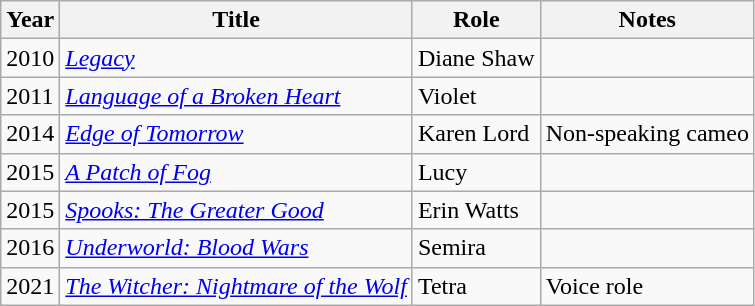<table class="wikitable sortable">
<tr>
<th scope="col">Year</th>
<th scope="col">Title</th>
<th scope="col">Role</th>
<th class="unsortable" scope="col">Notes</th>
</tr>
<tr>
<td>2010</td>
<td><a href='#'><em>Legacy</em></a></td>
<td>Diane Shaw</td>
<td></td>
</tr>
<tr>
<td>2011</td>
<td><em><a href='#'>Language of a Broken Heart</a></em></td>
<td>Violet</td>
<td></td>
</tr>
<tr>
<td>2014</td>
<td><em><a href='#'>Edge of Tomorrow</a></em></td>
<td>Karen Lord</td>
<td>Non-speaking cameo</td>
</tr>
<tr>
<td>2015</td>
<td><em><a href='#'>A Patch of Fog</a></em></td>
<td>Lucy</td>
<td></td>
</tr>
<tr>
<td>2015</td>
<td><em><a href='#'>Spooks: The Greater Good</a></em></td>
<td>Erin Watts</td>
<td></td>
</tr>
<tr>
<td>2016</td>
<td><em><a href='#'>Underworld: Blood Wars</a></em></td>
<td>Semira</td>
<td></td>
</tr>
<tr>
<td>2021</td>
<td><em><a href='#'>The Witcher: Nightmare of the Wolf</a></em></td>
<td>Tetra</td>
<td>Voice role</td>
</tr>
</table>
